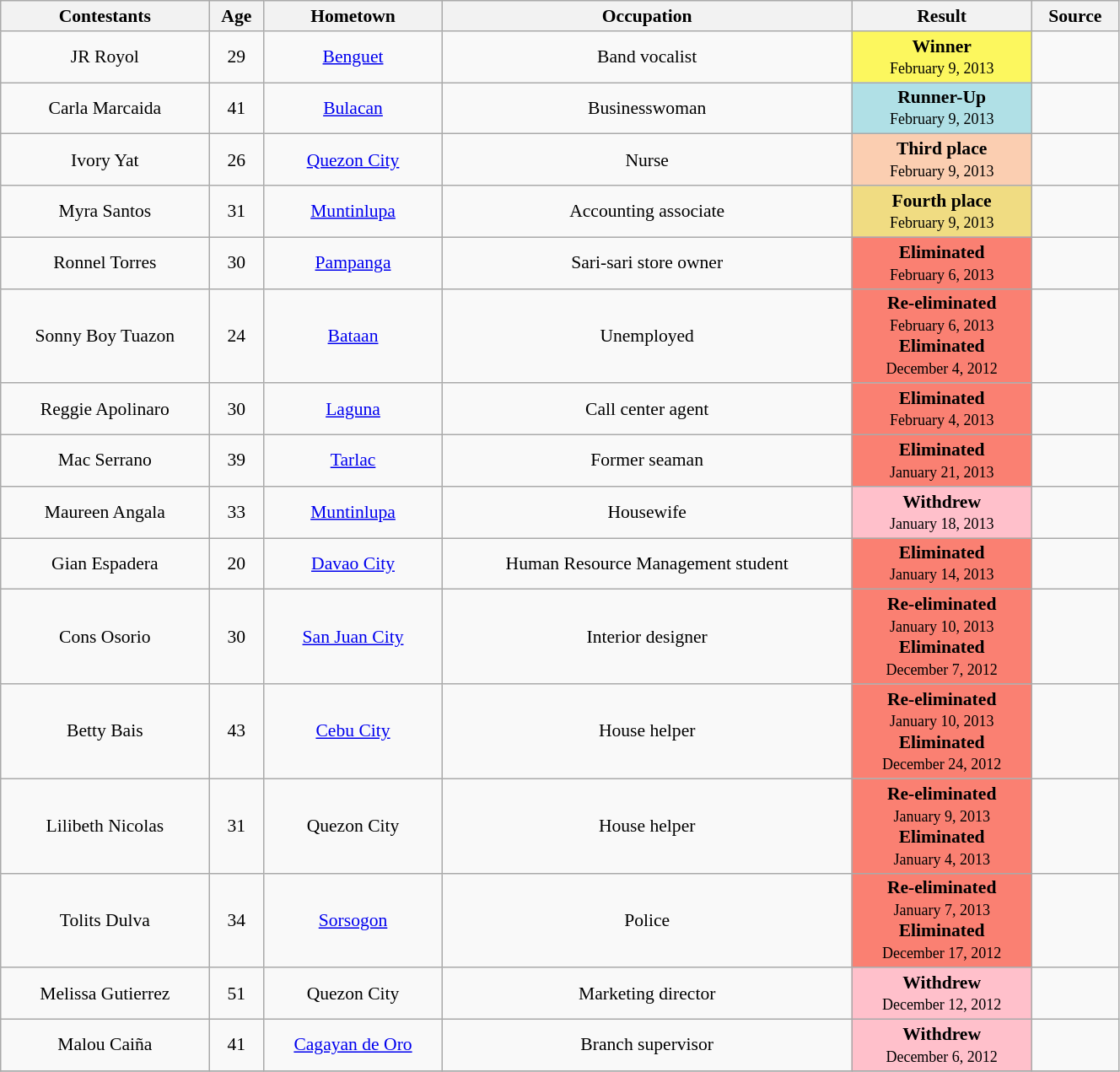<table class="wikitable" style="text-align:center; font-size:90%; width:70%;">
<tr>
<th>Contestants</th>
<th>Age</th>
<th>Hometown</th>
<th>Occupation</th>
<th>Result</th>
<th>Source</th>
</tr>
<tr>
<td>JR Royol</td>
<td>29</td>
<td><a href='#'>Benguet</a></td>
<td>Band vocalist</td>
<td style="background:#FCF75E"><strong>Winner</strong><br><small>February 9, 2013</small></td>
<td></td>
</tr>
<tr>
<td>Carla Marcaida</td>
<td>41</td>
<td><a href='#'>Bulacan</a></td>
<td>Businesswoman</td>
<td style="background:#B0E0E6"><strong>Runner-Up</strong><br><small>February 9, 2013</small></td>
<td></td>
</tr>
<tr>
<td>Ivory Yat</td>
<td>26</td>
<td><a href='#'>Quezon City</a></td>
<td>Nurse</td>
<td style="background:#FBCEB1"><strong>Third place</strong><br><small>February 9, 2013</small></td>
<td></td>
</tr>
<tr>
<td>Myra Santos</td>
<td>31</td>
<td><a href='#'>Muntinlupa</a></td>
<td>Accounting associate</td>
<td style="background:#F0DC82"><strong>Fourth place</strong><br><small>February 9, 2013</small></td>
<td></td>
</tr>
<tr>
<td>Ronnel Torres</td>
<td>30</td>
<td><a href='#'>Pampanga</a></td>
<td>Sari-sari store owner</td>
<td style="background:salmon"><strong>Eliminated</strong><br><small>February 6, 2013</small></td>
<td></td>
</tr>
<tr>
<td>Sonny Boy Tuazon</td>
<td>24</td>
<td><a href='#'>Bataan</a></td>
<td>Unemployed</td>
<td style="background:salmon"><strong>Re-eliminated</strong><br><small>February 6, 2013</small><br><strong>Eliminated</strong><br><small>December 4, 2012</small></td>
<td></td>
</tr>
<tr>
<td>Reggie Apolinaro</td>
<td>30</td>
<td><a href='#'>Laguna</a></td>
<td>Call center agent</td>
<td style="background:salmon"><strong>Eliminated</strong><br><small>February 4, 2013</small></td>
<td></td>
</tr>
<tr>
<td>Mac Serrano</td>
<td>39</td>
<td><a href='#'>Tarlac</a></td>
<td>Former seaman</td>
<td style="background:salmon"><strong>Eliminated</strong><br><small>January 21, 2013</small></td>
<td></td>
</tr>
<tr>
<td>Maureen Angala</td>
<td>33</td>
<td><a href='#'>Muntinlupa</a></td>
<td>Housewife</td>
<td style="background:pink"><strong>Withdrew</strong><br><small>January 18, 2013</small></td>
<td></td>
</tr>
<tr>
<td>Gian Espadera</td>
<td>20</td>
<td><a href='#'>Davao City</a></td>
<td>Human Resource Management student</td>
<td style="background:salmon"><strong>Eliminated</strong><br><small>January 14, 2013</small></td>
<td></td>
</tr>
<tr>
<td>Cons Osorio</td>
<td>30</td>
<td><a href='#'>San Juan City</a></td>
<td>Interior designer</td>
<td style="background:salmon"><strong>Re-eliminated</strong><br><small>January 10, 2013</small><br><strong>Eliminated</strong><br><small>December 7, 2012</small></td>
<td></td>
</tr>
<tr>
<td>Betty Bais</td>
<td>43</td>
<td><a href='#'>Cebu City</a></td>
<td>House helper</td>
<td style="background:salmon"><strong>Re-eliminated</strong><br><small>January 10, 2013</small><br><strong>Eliminated</strong><br><small>December 24, 2012</small></td>
<td></td>
</tr>
<tr>
<td>Lilibeth Nicolas</td>
<td>31</td>
<td>Quezon City</td>
<td>House helper</td>
<td style="background:salmon"><strong>Re-eliminated</strong><br><small>January 9, 2013</small><br><strong>Eliminated</strong><br><small>January 4, 2013</small></td>
<td></td>
</tr>
<tr>
<td>Tolits Dulva</td>
<td>34</td>
<td><a href='#'>Sorsogon</a></td>
<td>Police</td>
<td style="background:salmon"><strong>Re-eliminated</strong><br><small>January 7, 2013</small><br><strong>Eliminated</strong><br><small>December 17, 2012</small></td>
<td></td>
</tr>
<tr>
<td>Melissa Gutierrez</td>
<td>51</td>
<td>Quezon City</td>
<td>Marketing director</td>
<td style="background:pink"><strong>Withdrew</strong><br><small>December 12, 2012</small></td>
<td></td>
</tr>
<tr>
<td>Malou Caiña</td>
<td>41</td>
<td><a href='#'>Cagayan de Oro</a></td>
<td>Branch supervisor</td>
<td style="background:pink"><strong>Withdrew</strong><br><small>December 6, 2012</small></td>
<td></td>
</tr>
<tr>
</tr>
</table>
